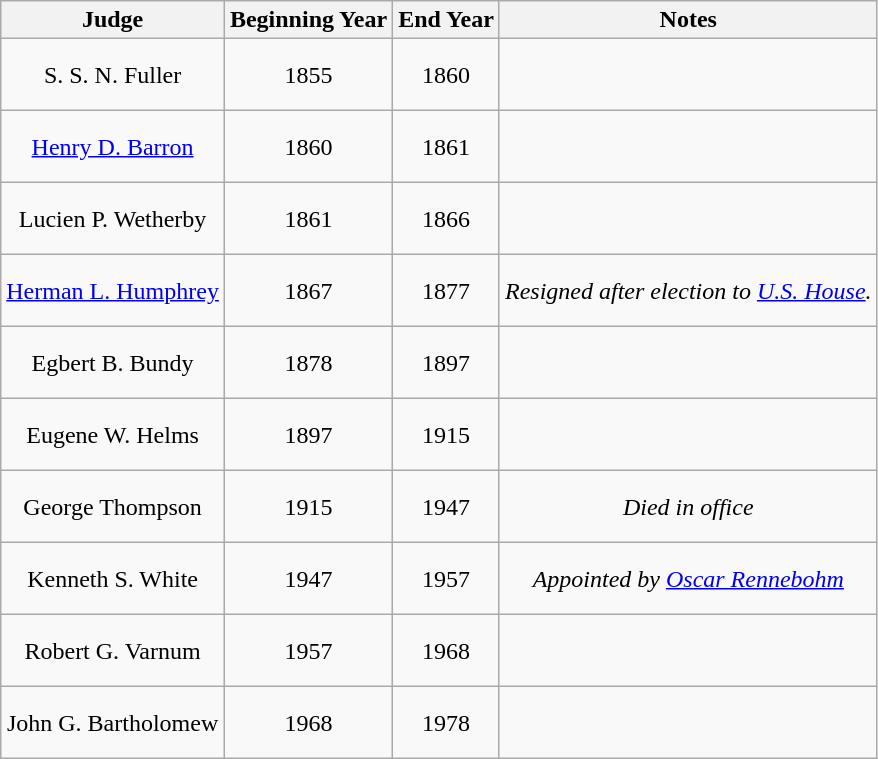<table class=wikitable style="text-align:center">
<tr>
<th>Judge</th>
<th>Beginning Year</th>
<th>End Year</th>
<th>Notes</th>
</tr>
<tr style="height:3em">
<td>S. S. N. Fuller</td>
<td>1855</td>
<td>1860</td>
<td></td>
</tr>
<tr style="height:3em">
<td><a href='#'>Henry D. Barron</a></td>
<td>1860</td>
<td>1861</td>
<td></td>
</tr>
<tr style="height:3em">
<td>Lucien P. Wetherby</td>
<td>1861</td>
<td>1866</td>
<td></td>
</tr>
<tr style="height:3em">
<td><a href='#'>Herman L. Humphrey</a></td>
<td>1867</td>
<td>1877</td>
<td><em>Resigned after election to <a href='#'>U.S. House</a>.</em></td>
</tr>
<tr style="height:3em">
<td>Egbert B. Bundy</td>
<td>1878</td>
<td>1897</td>
<td></td>
</tr>
<tr style="height:3em">
<td>Eugene W. Helms</td>
<td>1897</td>
<td>1915</td>
<td></td>
</tr>
<tr style="height:3em">
<td>George Thompson</td>
<td>1915</td>
<td>1947</td>
<td><em>Died in office</em></td>
</tr>
<tr style="height:3em">
<td>Kenneth S. White</td>
<td>1947</td>
<td>1957</td>
<td><em>Appointed by <a href='#'>Oscar Rennebohm</a></em></td>
</tr>
<tr style="height:3em">
<td>Robert G. Varnum</td>
<td>1957</td>
<td>1968</td>
<td></td>
</tr>
<tr style="height:3em">
<td>John G. Bartholomew</td>
<td>1968</td>
<td>1978</td>
<td></td>
</tr>
</table>
